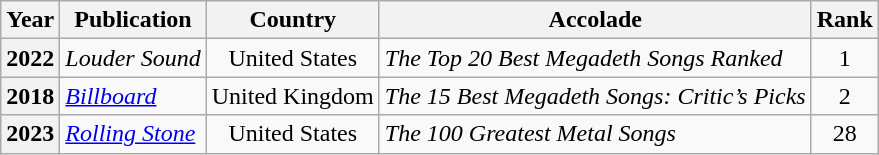<table class="wikitable plainrowheaders" style="text-align:left;">
<tr>
<th scope="col">Year</th>
<th scope="col">Publication</th>
<th scope="col">Country</th>
<th scope="col">Accolade</th>
<th scope="col">Rank</th>
</tr>
<tr>
<th scope="row">2022</th>
<td><em>Louder Sound</em></td>
<td style="text-align:center;">United States</td>
<td><em>The Top 20 Best Megadeth Songs Ranked</em></td>
<td style="text-align:center;">1</td>
</tr>
<tr>
<th scope="row">2018</th>
<td><em><a href='#'>Billboard</a></em></td>
<td style="text-align:center;">United Kingdom</td>
<td><em>The 15 Best Megadeth Songs: Critic’s Picks</em></td>
<td style="text-align:center;">2</td>
</tr>
<tr>
<th scope="row">2023</th>
<td><em><a href='#'>Rolling Stone</a></em></td>
<td style="text-align:center;">United States</td>
<td><em>The 100 Greatest Metal Songs</em></td>
<td style="text-align:center;">28</td>
</tr>
</table>
